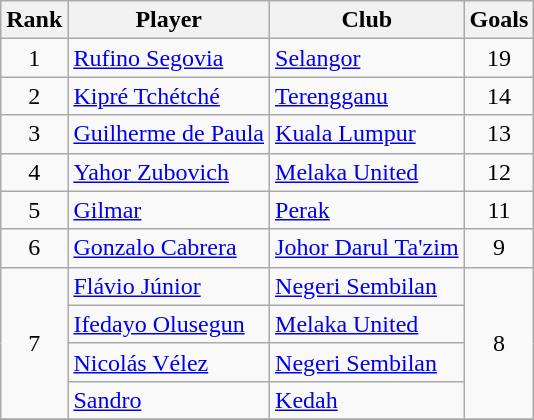<table class="wikitable" style="text-align:center">
<tr>
<th>Rank</th>
<th>Player</th>
<th>Club</th>
<th>Goals</th>
</tr>
<tr>
<td>1</td>
<td style="text-align:left;"> <a href='#'>Rufino Segovia</a></td>
<td style="text-align:left;"><a href='#'>Selangor</a></td>
<td>19</td>
</tr>
<tr>
<td>2</td>
<td style="text-align:left;"> <a href='#'>Kipré Tchétché</a></td>
<td style="text-align:left;"><a href='#'>Terengganu</a></td>
<td>14</td>
</tr>
<tr>
<td>3</td>
<td style="text-align:left;"> <a href='#'>Guilherme de Paula</a></td>
<td style="text-align:left;"><a href='#'>Kuala Lumpur</a></td>
<td>13</td>
</tr>
<tr>
<td>4</td>
<td style="text-align:left;"> <a href='#'>Yahor Zubovich</a></td>
<td style="text-align:left;"><a href='#'>Melaka United</a></td>
<td>12</td>
</tr>
<tr>
<td>5</td>
<td style="text-align:left;"> <a href='#'>Gilmar</a></td>
<td style="text-align:left;"><a href='#'>Perak</a></td>
<td>11</td>
</tr>
<tr>
<td>6</td>
<td style="text-align:left;"> <a href='#'>Gonzalo Cabrera</a></td>
<td style="text-align:left;"><a href='#'>Johor Darul Ta'zim</a></td>
<td>9</td>
</tr>
<tr>
<td rowspan=4>7</td>
<td style="text-align:left;"> <a href='#'>Flávio Júnior</a></td>
<td style="text-align:left;"><a href='#'>Negeri Sembilan</a></td>
<td rowspan=4>8</td>
</tr>
<tr>
<td style="text-align:left;"> <a href='#'>Ifedayo Olusegun</a></td>
<td style="text-align:left;"><a href='#'>Melaka United</a></td>
</tr>
<tr>
<td style="text-align:left;"> <a href='#'>Nicolás Vélez</a></td>
<td style="text-align:left;"><a href='#'>Negeri Sembilan</a></td>
</tr>
<tr>
<td style="text-align:left;"> <a href='#'>Sandro</a></td>
<td style="text-align:left;"><a href='#'>Kedah</a></td>
</tr>
<tr>
</tr>
</table>
